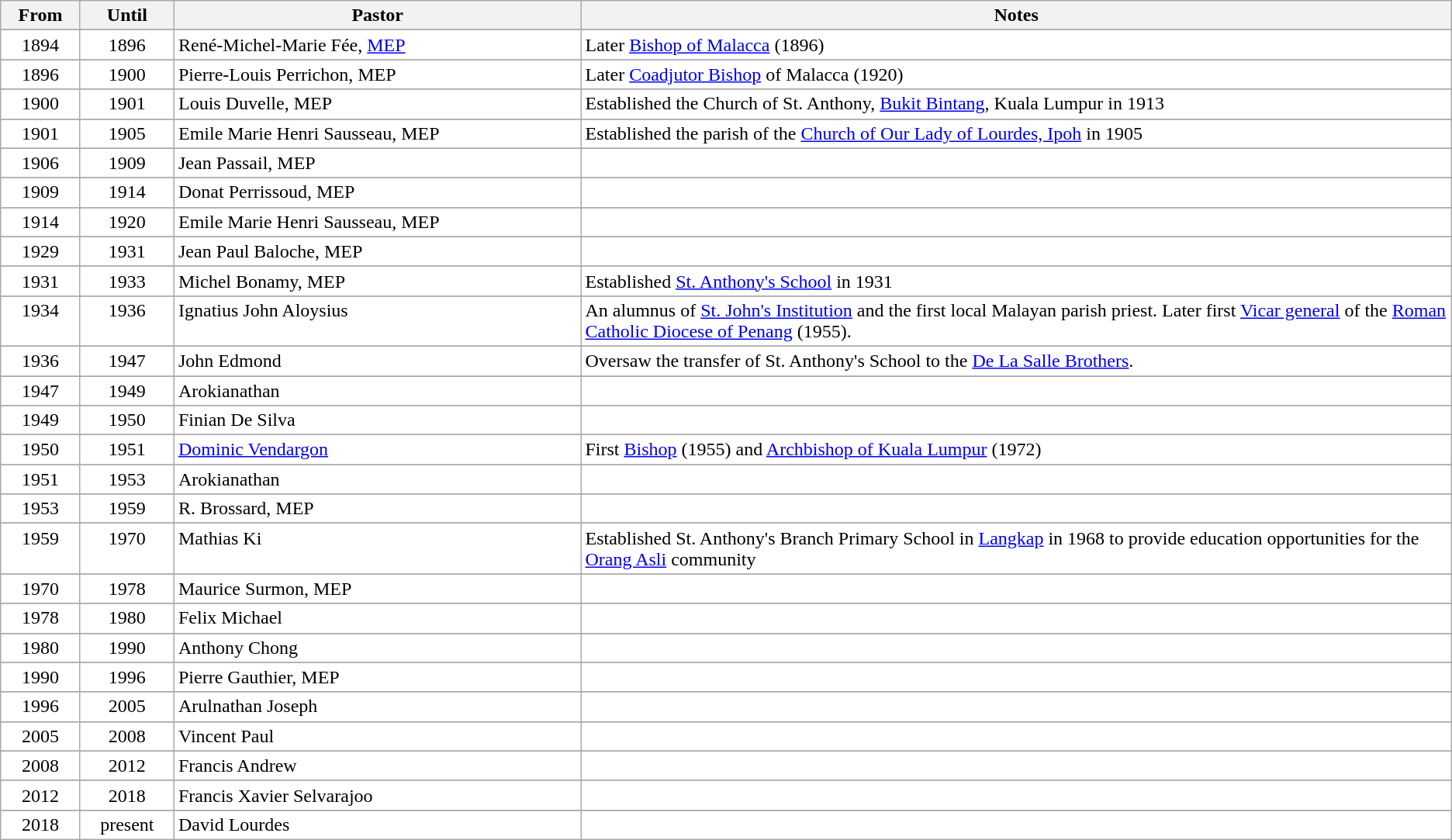<table class="wikitable" border="1">
<tr>
<th>From</th>
<th>Until</th>
<th>Pastor</th>
<th>Notes</th>
</tr>
<tr>
</tr>
<tr valign="top" style="background-color: white;">
<td style="text-align: center;">1894</td>
<td style="text-align: center;">1896</td>
<td>René-Michel-Marie Fée, <a href='#'>MEP</a></td>
<td style="width: 60%;">Later <a href='#'>Bishop of Malacca</a> (1896) </td>
</tr>
<tr>
</tr>
<tr valign="top" style="background-color: white;">
<td style="text-align: center;">1896</td>
<td style="text-align: center;">1900</td>
<td>Pierre-Louis Perrichon, MEP</td>
<td style="width: 60%;">Later <a href='#'>Coadjutor Bishop</a> of Malacca (1920) </td>
</tr>
<tr>
</tr>
<tr valign="top" style="background-color: white;">
<td style="text-align: center;">1900</td>
<td style="text-align: center;">1901</td>
<td>Louis Duvelle, MEP</td>
<td style="width: 60%;">Established the  Church of St. Anthony, <a href='#'>Bukit Bintang</a>, Kuala Lumpur in 1913 </td>
</tr>
<tr>
</tr>
<tr valign="top" style="background-color: white;">
<td style="text-align: center;">1901</td>
<td style="text-align: center;">1905</td>
<td>Emile Marie Henri Sausseau, MEP</td>
<td style="width: 60%;">Established the parish of the <a href='#'>Church of Our Lady of Lourdes, Ipoh</a> in 1905 </td>
</tr>
<tr>
</tr>
<tr valign="top" style="background-color: white;">
<td style="text-align: center;">1906</td>
<td style="text-align: center;">1909</td>
<td>Jean  Passail, MEP</td>
<td style="width: 60%;"></td>
</tr>
<tr>
</tr>
<tr valign="top" style="background-color: white;">
<td style="text-align: center;">1909</td>
<td style="text-align: center;">1914</td>
<td>Donat Perrissoud, MEP</td>
<td style="width: 60%;"></td>
</tr>
<tr>
</tr>
<tr valign="top" style="background-color: white;">
<td style="text-align: center;">1914</td>
<td style="text-align: center;">1920</td>
<td>Emile Marie Henri Sausseau, MEP</td>
<td style="width: 60%;"></td>
</tr>
<tr>
</tr>
<tr valign="top" style="background-color: white;">
<td style="text-align: center;">1929</td>
<td style="text-align: center;">1931</td>
<td>Jean Paul Baloche, MEP</td>
<td style="width: 60%;"></td>
</tr>
<tr>
</tr>
<tr valign="top" style="background-color: white;">
<td style="text-align: center;">1931</td>
<td style="text-align: center;">1933</td>
<td>Michel Bonamy, MEP</td>
<td style="width: 60%;">Established <a href='#'>St. Anthony's School</a> in 1931 </td>
</tr>
<tr>
</tr>
<tr |- valign="top" style="background-color: white;">
<td style="text-align: center;">1934</td>
<td style="text-align: center;">1936</td>
<td>Ignatius John Aloysius</td>
<td style="width: 60%;">An alumnus of <a href='#'>St. John's Institution</a> and the first local Malayan parish priest.  Later first <a href='#'>Vicar general</a> of the <a href='#'>Roman Catholic Diocese of Penang</a> (1955). </td>
</tr>
<tr>
</tr>
<tr |- valign="top" style="background-color: white;">
<td style="text-align: center;">1936</td>
<td style="text-align: center;">1947</td>
<td>John Edmond</td>
<td style="width: 60%;">Oversaw the transfer of St. Anthony's School to the <a href='#'>De La Salle Brothers</a>. </td>
</tr>
<tr>
</tr>
<tr valign="top" style="background-color: white;">
<td style="text-align: center;">1947</td>
<td style="text-align: center;">1949</td>
<td>Arokianathan</td>
<td style="width: 60%;"></td>
</tr>
<tr>
</tr>
<tr valign="top" style="background-color: white;">
<td style="text-align: center;">1949</td>
<td style="text-align: center;">1950</td>
<td>Finian De Silva</td>
<td style="width: 60%;"></td>
</tr>
<tr>
</tr>
<tr valign="top" style="background-color: white;">
<td style="text-align: center;">1950</td>
<td style="text-align: center;">1951</td>
<td><a href='#'>Dominic Vendargon</a></td>
<td style="width: 60%;">First <a href='#'>Bishop</a> (1955) and <a href='#'>Archbishop of Kuala Lumpur</a> (1972) </td>
</tr>
<tr>
</tr>
<tr valign="top" style="background-color: white;">
<td style="text-align: center;">1951</td>
<td style="text-align: center;">1953</td>
<td>Arokianathan</td>
<td style="width: 60%;"></td>
</tr>
<tr>
</tr>
<tr valign="top" style="background-color: white;">
<td style="text-align: center;">1953</td>
<td style="text-align: center;">1959</td>
<td>R. Brossard, MEP</td>
<td style="width: 60%;"></td>
</tr>
<tr>
</tr>
<tr valign="top" style="background-color: white;">
<td style="text-align: center;">1959</td>
<td style="text-align: center;">1970</td>
<td>Mathias Ki</td>
<td style="width: 60%;">Established St. Anthony's Branch Primary School in <a href='#'>Langkap</a> in 1968 to provide education opportunities for the <a href='#'>Orang Asli</a> community  </td>
</tr>
<tr>
</tr>
<tr valign="top" style="background-color: white;">
<td style="text-align: center;">1970</td>
<td style="text-align: center;">1978</td>
<td>Maurice  Surmon, MEP</td>
<td style="width: 60%;"></td>
</tr>
<tr>
</tr>
<tr valign="top" style="background-color: white;">
<td style="text-align: center;">1978</td>
<td style="text-align: center;">1980</td>
<td>Felix  Michael</td>
<td style="width: 60%;"></td>
</tr>
<tr>
</tr>
<tr valign="top" style="background-color: white;">
<td style="text-align: center;">1980</td>
<td style="text-align: center;">1990</td>
<td>Anthony Chong</td>
<td style="width: 60%;"></td>
</tr>
<tr>
</tr>
<tr valign="top" style="background-color: white;">
<td style="text-align: center;">1990</td>
<td style="text-align: center;">1996</td>
<td>Pierre Gauthier, MEP</td>
<td style="width: 60%;"></td>
</tr>
<tr>
</tr>
<tr valign="top" style="background-color: white;">
<td style="text-align: center;">1996</td>
<td style="text-align: center;">2005</td>
<td>Arulnathan  Joseph</td>
<td style="width: 60%;"></td>
</tr>
<tr>
</tr>
<tr valign="top" style="background-color: white;">
<td style="text-align: center;">2005</td>
<td style="text-align: center;">2008</td>
<td>Vincent Paul</td>
<td style="width: 60%;"></td>
</tr>
<tr>
</tr>
<tr valign="top" style="background-color: white;">
<td style="text-align: center;">2008</td>
<td style="text-align: center;">2012</td>
<td>Francis  Andrew</td>
<td style="width: 60%;"></td>
</tr>
<tr>
</tr>
<tr valign="top" style="background-color: white;">
<td style="text-align: center;">2012</td>
<td style="text-align: center;">2018</td>
<td>Francis  Xavier  Selvarajoo</td>
<td style="width: 60%;"></td>
</tr>
<tr>
</tr>
<tr valign="top" style="background-color: white;">
<td style="text-align: center;">2018</td>
<td style="text-align: center;">present</td>
<td>David Lourdes</td>
<td style="width: 60%;"></td>
</tr>
</table>
